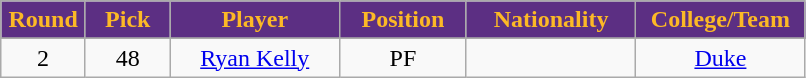<table class="wikitable sortable sortable">
<tr>
<th style="background:#5c2f83; color:#fcb926; width:10%;">Round</th>
<th style="background:#5c2f83; color:#fcb926; width:10%;">Pick</th>
<th style="background:#5c2f83; color:#fcb926; width:20%;">Player</th>
<th style="background:#5c2f83; color:#fcb926; width:15%;">Position</th>
<th style="background:#5c2f83; color:#fcb926; width:20%;">Nationality</th>
<th style="background:#5c2f83; color:#fcb926; width:20%;">College/Team</th>
</tr>
<tr style="text-align: center">
</tr>
<tr style="text-align: center">
<td>2</td>
<td>48</td>
<td><a href='#'>Ryan Kelly</a></td>
<td>PF</td>
<td></td>
<td><a href='#'>Duke</a></td>
</tr>
</table>
